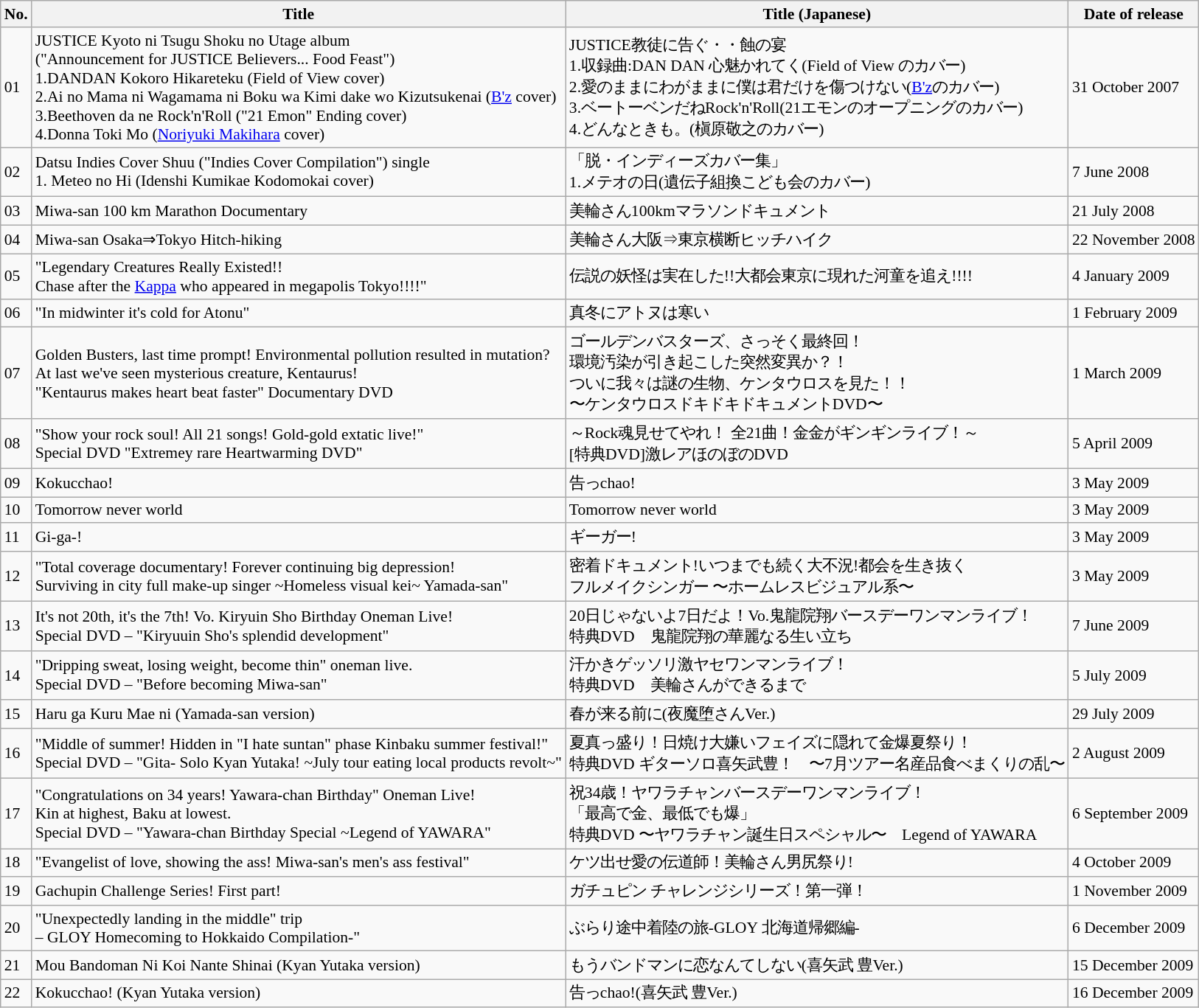<table class="wikitable" style="font-size: 90%;">
<tr>
<th>No.</th>
<th>Title</th>
<th>Title (Japanese)</th>
<th>Date of release</th>
</tr>
<tr>
<td>01</td>
<td>JUSTICE Kyoto ni Tsugu Shoku no Utage album <br>("Announcement for JUSTICE Believers... Food Feast")<br>1.DANDAN Kokoro Hikareteku (Field of View cover)<br>2.Ai no Mama ni Wagamama ni Boku wa Kimi dake wo Kizutsukenai (<a href='#'>B'z</a> cover) <br>3.Beethoven da ne Rock'n'Roll ("21 Emon" Ending cover)<br>4.Donna Toki Mo (<a href='#'>Noriyuki Makihara</a> cover)</td>
<td>JUSTICE教徒に告ぐ・・蝕の宴<br>1.収録曲:DAN DAN 心魅かれてく(Field of View のカバー)<br>2.愛のままにわがままに僕は君だけを傷つけない(<a href='#'>B'z</a>のカバー)<br>3.ベートーベンだねRock'n'Roll(21エモンのオープニングのカバー)<br>4.どんなときも。(槇原敬之のカバー)</td>
<td>31 October 2007</td>
</tr>
<tr>
<td>02</td>
<td>Datsu Indies Cover Shuu ("Indies Cover Compilation") single <br> 1. Meteo no Hi (Idenshi Kumikae Kodomokai cover)</td>
<td>「脱・インディーズカバー集」<br>1.メテオの日(遺伝子組換こども会のカバー)</td>
<td>7 June 2008</td>
</tr>
<tr>
<td>03</td>
<td>Miwa-san 100 km Marathon Documentary</td>
<td>美輪さん100kmマラソンドキュメント</td>
<td>21 July 2008</td>
</tr>
<tr>
<td>04</td>
<td>Miwa-san Osaka⇒Tokyo Hitch-hiking</td>
<td>美輪さん大阪⇒東京横断ヒッチハイク</td>
<td>22 November 2008</td>
</tr>
<tr>
<td>05</td>
<td>"Legendary Creatures Really Existed!!<br>Chase after the <a href='#'>Kappa</a> who appeared in megapolis Tokyo!!!!"</td>
<td>伝説の妖怪は実在した!!大都会東京に現れた河童を追え!!!!</td>
<td>4 January 2009</td>
</tr>
<tr>
<td>06</td>
<td>"In midwinter it's cold for Atonu"</td>
<td>真冬にアトヌは寒い</td>
<td>1 February 2009</td>
</tr>
<tr>
<td>07</td>
<td>Golden Busters, last time prompt! Environmental pollution resulted in mutation?<br>At last we've seen mysterious creature, Kentaurus!<br>"Kentaurus makes heart beat faster" Documentary DVD</td>
<td>ゴールデンバスターズ、さっそく最終回！<br>環境汚染が引き起こした突然変異か？！<br>ついに我々は謎の生物、ケンタウロスを見た！！<br>〜ケンタウロスドキドキドキュメントDVD〜</td>
<td>1 March 2009</td>
</tr>
<tr>
<td>08</td>
<td>"Show your rock soul! All 21 songs! Gold-gold extatic live!"<br>Special DVD "Extremey rare Heartwarming DVD"</td>
<td>～Rock魂見せてやれ！ 全21曲！金金がギンギンライブ！～<br>[特典DVD]激レアほのぼのDVD</td>
<td>5 April 2009</td>
</tr>
<tr>
<td>09</td>
<td>Kokucchao!</td>
<td>告っchao!</td>
<td>3 May 2009</td>
</tr>
<tr>
<td>10</td>
<td>Tomorrow never world</td>
<td>Tomorrow never world</td>
<td>3 May 2009</td>
</tr>
<tr>
<td>11</td>
<td>Gi-ga-!</td>
<td>ギーガー!</td>
<td>3 May 2009</td>
</tr>
<tr>
<td>12</td>
<td>"Total coverage documentary! Forever continuing big depression!<br>Surviving in city full make-up singer ~Homeless visual kei~ Yamada-san"</td>
<td>密着ドキュメント!いつまでも続く大不況!都会を生き抜く<br>フルメイクシンガー 〜ホームレスビジュアル系〜</td>
<td>3 May 2009</td>
</tr>
<tr>
<td>13</td>
<td>It's not 20th, it's the 7th! Vo. Kiryuin Sho Birthday Oneman Live!<br>Special DVD – "Kiryuuin Sho's splendid development"</td>
<td>20日じゃないよ7日だよ！Vo.鬼龍院翔バースデーワンマンライブ！　<br>特典DVD　鬼龍院翔の華麗なる生い立ち</td>
<td>7 June 2009</td>
</tr>
<tr>
<td>14</td>
<td>"Dripping sweat, losing weight, become thin" oneman live.<br>Special DVD – "Before becoming Miwa-san"</td>
<td>汗かきゲッソリ激ヤセワンマンライブ！　<br>特典DVD　美輪さんができるまで</td>
<td>5 July 2009</td>
</tr>
<tr>
<td>15</td>
<td>Haru ga Kuru Mae ni (Yamada-san version)</td>
<td>春が来る前に(夜魔堕さんVer.)</td>
<td>29 July 2009</td>
</tr>
<tr>
<td>16</td>
<td>"Middle of summer! Hidden in "I hate suntan" phase Kinbaku summer festival!"<br>Special DVD – "Gita- Solo Kyan Yutaka! ~July tour eating local products revolt~"</td>
<td>夏真っ盛り！日焼け大嫌いフェイズに隠れて金爆夏祭り！<br>特典DVD ギターソロ喜矢武豊！　〜7月ツアー名産品食べまくりの乱〜</td>
<td>2 August 2009</td>
</tr>
<tr>
<td>17</td>
<td>"Congratulations on 34 years! Yawara-chan Birthday" Oneman Live!<br>Kin at highest, Baku at lowest.<br>Special DVD – "Yawara-chan Birthday Special ~Legend of YAWARA"</td>
<td>祝34歳！ヤワラチャンバースデーワンマンライブ！<br>「最高で金、最低でも爆」　<br>特典DVD 〜ヤワラチャン誕生日スペシャル〜　Legend of YAWARA</td>
<td>6 September 2009</td>
</tr>
<tr>
<td>18</td>
<td>"Evangelist of love, showing the ass! Miwa-san's men's ass festival"</td>
<td>ケツ出せ愛の伝道師！美輪さん男尻祭り!</td>
<td>4 October 2009</td>
</tr>
<tr>
<td>19</td>
<td>Gachupin Challenge Series! First part!</td>
<td>ガチュピン チャレンジシリーズ！第一弾！</td>
<td>1 November 2009</td>
</tr>
<tr>
<td>20</td>
<td>"Unexpectedly landing in the middle" trip<br>– GLOY Homecoming to Hokkaido Compilation-"</td>
<td>ぶらり途中着陸の旅-GLOY 北海道帰郷編-</td>
<td>6 December 2009</td>
</tr>
<tr>
<td>21</td>
<td>Mou Bandoman Ni Koi Nante Shinai (Kyan Yutaka version)</td>
<td>もうバンドマンに恋なんてしない(喜矢武 豊Ver.)</td>
<td>15 December 2009</td>
</tr>
<tr>
<td>22</td>
<td>Kokucchao! (Kyan Yutaka version)</td>
<td>告っchao!(喜矢武 豊Ver.)</td>
<td>16 December 2009</td>
</tr>
</table>
